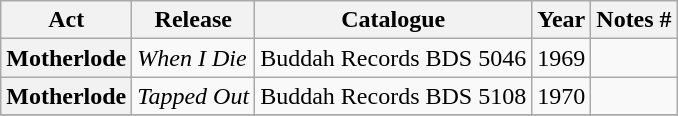<table class="wikitable plainrowheaders sortable">
<tr>
<th scope="col" class="unsortable">Act</th>
<th scope="col">Release</th>
<th scope="col">Catalogue</th>
<th scope="col">Year</th>
<th scope="col" class="unsortable">Notes #</th>
</tr>
<tr>
<th scope="row">Motherlode</th>
<td><em>When I Die</em></td>
<td>Buddah Records BDS 5046</td>
<td>1969</td>
<td></td>
</tr>
<tr>
<th scope="row">Motherlode</th>
<td><em>Tapped Out</em></td>
<td>Buddah Records BDS 5108</td>
<td>1970</td>
<td></td>
</tr>
<tr>
</tr>
</table>
